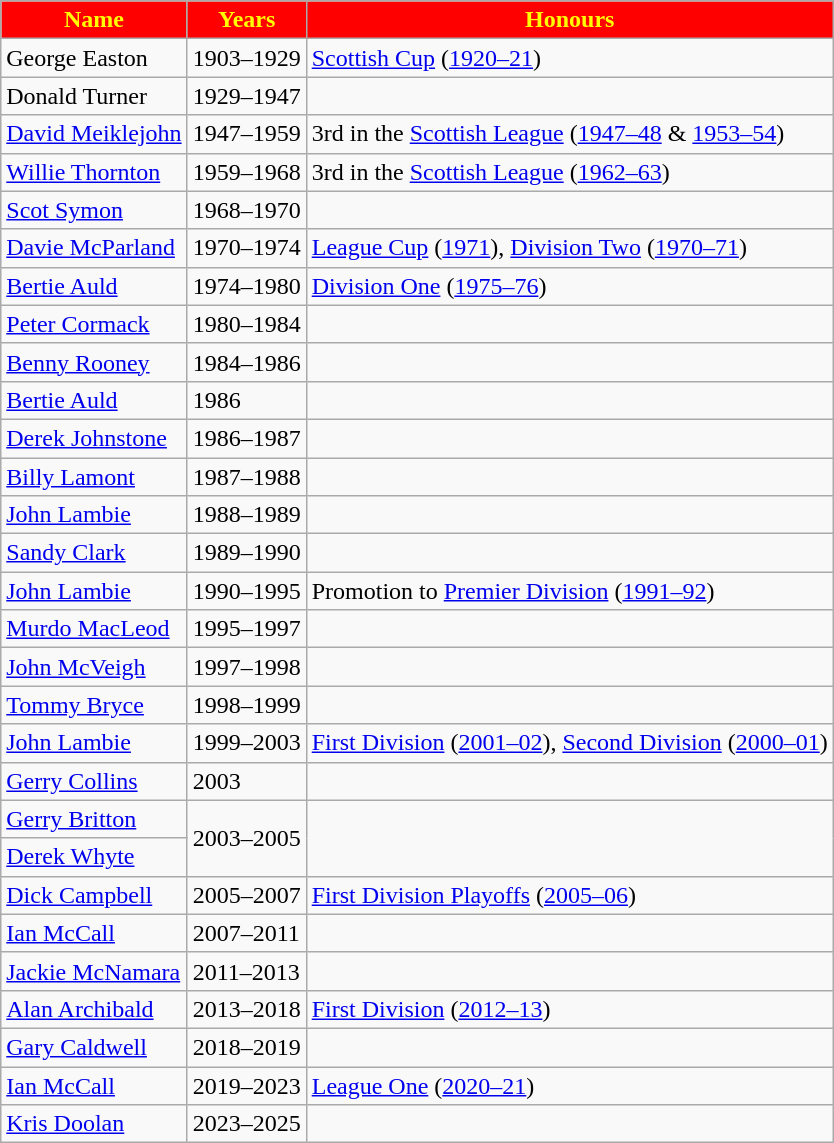<table class="wikitable" style="text-align:left;">
<tr>
<th style="background:red; color:yellow;" scope="col">Name</th>
<th style="background:red; color:yellow;" scope="col">Years</th>
<th style="background:red; color:yellow;" scope="col">Honours</th>
</tr>
<tr>
<td>George Easton</td>
<td>1903–1929</td>
<td><a href='#'>Scottish Cup</a> (<a href='#'>1920–21</a>)</td>
</tr>
<tr>
<td>Donald Turner</td>
<td>1929–1947</td>
<td></td>
</tr>
<tr>
<td><a href='#'>David Meiklejohn</a></td>
<td>1947–1959</td>
<td>3rd in the <a href='#'>Scottish League</a> (<a href='#'>1947–48</a> & <a href='#'>1953–54</a>)</td>
</tr>
<tr>
<td><a href='#'>Willie Thornton</a></td>
<td>1959–1968</td>
<td>3rd in the <a href='#'>Scottish League</a> (<a href='#'>1962–63</a>)</td>
</tr>
<tr>
<td><a href='#'>Scot Symon</a></td>
<td>1968–1970</td>
<td></td>
</tr>
<tr>
<td><a href='#'>Davie McParland</a></td>
<td>1970–1974</td>
<td><a href='#'>League Cup</a> (<a href='#'>1971</a>), <a href='#'>Division Two</a> (<a href='#'>1970–71</a>)</td>
</tr>
<tr>
<td><a href='#'>Bertie Auld</a></td>
<td>1974–1980</td>
<td><a href='#'>Division One</a> (<a href='#'>1975–76</a>)</td>
</tr>
<tr>
<td><a href='#'>Peter Cormack</a></td>
<td>1980–1984</td>
<td></td>
</tr>
<tr>
<td><a href='#'>Benny Rooney</a></td>
<td>1984–1986</td>
<td></td>
</tr>
<tr>
<td><a href='#'>Bertie Auld</a></td>
<td>1986</td>
<td></td>
</tr>
<tr>
<td><a href='#'>Derek Johnstone</a></td>
<td>1986–1987</td>
<td></td>
</tr>
<tr>
<td><a href='#'>Billy Lamont</a></td>
<td>1987–1988</td>
<td></td>
</tr>
<tr>
<td><a href='#'>John Lambie</a></td>
<td>1988–1989</td>
<td></td>
</tr>
<tr>
<td><a href='#'>Sandy Clark</a></td>
<td>1989–1990</td>
<td></td>
</tr>
<tr>
<td><a href='#'>John Lambie</a></td>
<td>1990–1995</td>
<td>Promotion to <a href='#'>Premier Division</a> (<a href='#'>1991–92</a>)</td>
</tr>
<tr>
<td><a href='#'>Murdo MacLeod</a></td>
<td>1995–1997</td>
<td></td>
</tr>
<tr>
<td><a href='#'>John McVeigh</a></td>
<td>1997–1998</td>
<td></td>
</tr>
<tr>
<td><a href='#'>Tommy Bryce</a></td>
<td>1998–1999</td>
<td></td>
</tr>
<tr>
<td><a href='#'>John Lambie</a></td>
<td>1999–2003</td>
<td><a href='#'>First Division</a> (<a href='#'>2001–02</a>), <a href='#'>Second Division</a> (<a href='#'>2000–01</a>)</td>
</tr>
<tr>
<td><a href='#'>Gerry Collins</a></td>
<td>2003</td>
<td></td>
</tr>
<tr>
<td><a href='#'>Gerry Britton</a></td>
<td rowspan="2">2003–2005</td>
<td rowspan="2"></td>
</tr>
<tr>
<td><a href='#'>Derek Whyte</a></td>
</tr>
<tr>
<td><a href='#'>Dick Campbell</a></td>
<td>2005–2007</td>
<td><a href='#'>First Division Playoffs</a> (<a href='#'>2005–06</a>)</td>
</tr>
<tr>
<td><a href='#'>Ian McCall</a></td>
<td>2007–2011</td>
<td></td>
</tr>
<tr>
<td><a href='#'>Jackie McNamara</a></td>
<td>2011–2013</td>
<td></td>
</tr>
<tr>
<td><a href='#'>Alan Archibald</a></td>
<td>2013–2018</td>
<td><a href='#'>First Division</a> (<a href='#'>2012–13</a>)</td>
</tr>
<tr>
<td><a href='#'>Gary Caldwell</a></td>
<td>2018–2019</td>
<td></td>
</tr>
<tr>
<td><a href='#'>Ian McCall</a></td>
<td>2019–2023</td>
<td><a href='#'>League One</a> (<a href='#'>2020–21</a>)</td>
</tr>
<tr>
<td><a href='#'>Kris Doolan</a></td>
<td>2023–2025</td>
<td></td>
</tr>
</table>
